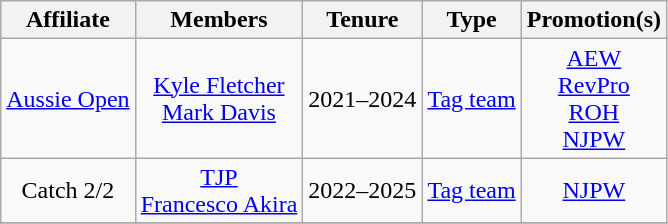<table class="wikitable sortable" style="text-align:center;">
<tr>
<th>Affiliate</th>
<th>Members</th>
<th>Tenure</th>
<th>Type</th>
<th>Promotion(s)</th>
</tr>
<tr>
<td><a href='#'>Aussie Open</a></td>
<td><a href='#'>Kyle Fletcher</a><br><a href='#'>Mark Davis</a></td>
<td>2021–2024</td>
<td><a href='#'>Tag team</a></td>
<td><a href='#'>AEW</a><br><a href='#'>RevPro</a><br><a href='#'>ROH</a> <br> <a href='#'>NJPW</a></td>
</tr>
<tr>
<td>Catch 2/2</td>
<td><a href='#'>TJP</a><br><a href='#'>Francesco Akira</a></td>
<td>2022–2025</td>
<td><a href='#'>Tag team</a></td>
<td><a href='#'>NJPW</a></td>
</tr>
<tr>
</tr>
</table>
